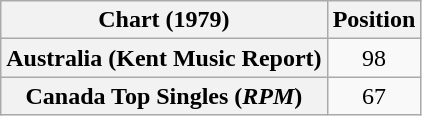<table class="wikitable sortable plainrowheaders" style="text-align:center;">
<tr>
<th>Chart (1979)</th>
<th>Position</th>
</tr>
<tr>
<th scope="row">Australia (Kent Music Report)</th>
<td>98</td>
</tr>
<tr>
<th scope="row">Canada Top Singles (<em>RPM</em>)</th>
<td>67</td>
</tr>
</table>
